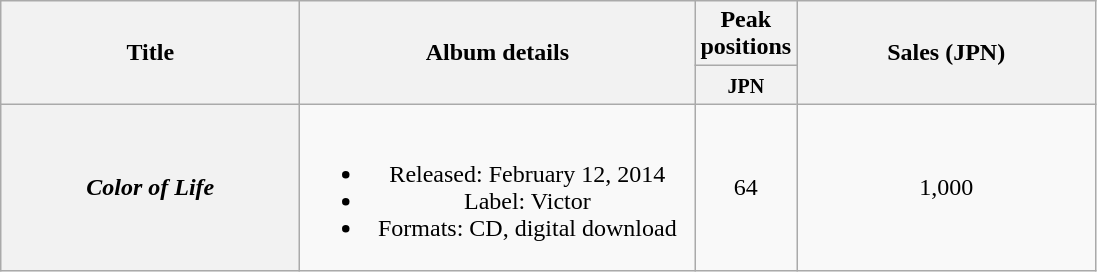<table class="wikitable plainrowheaders" style="text-align:center;">
<tr>
<th style="width:12em;" rowspan="2">Title</th>
<th style="width:16em;" rowspan="2">Album details</th>
<th colspan="1">Peak positions</th>
<th style="width:12em;" rowspan="2">Sales (JPN)</th>
</tr>
<tr>
<th style="width:2.5em;"><small>JPN</small><br></th>
</tr>
<tr>
<th scope="row"><em>Color of Life</em></th>
<td><br><ul><li>Released: February 12, 2014</li><li>Label: Victor</li><li>Formats: CD, digital download</li></ul></td>
<td>64</td>
<td>1,000</td>
</tr>
</table>
